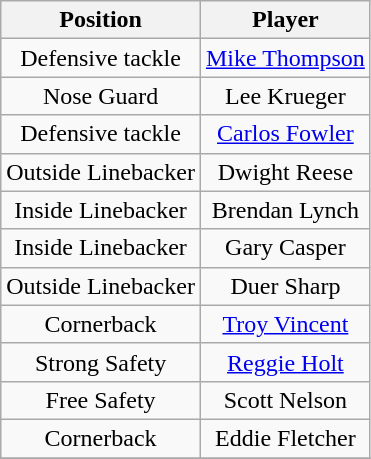<table class="wikitable" style="text-align: center;">
<tr>
<th>Position</th>
<th>Player</th>
</tr>
<tr>
<td>Defensive tackle</td>
<td><a href='#'>Mike Thompson</a></td>
</tr>
<tr>
<td>Nose Guard</td>
<td>Lee Krueger</td>
</tr>
<tr>
<td>Defensive tackle</td>
<td><a href='#'>Carlos Fowler</a></td>
</tr>
<tr>
<td>Outside Linebacker</td>
<td>Dwight Reese</td>
</tr>
<tr>
<td>Inside Linebacker</td>
<td>Brendan Lynch</td>
</tr>
<tr>
<td>Inside Linebacker</td>
<td>Gary Casper</td>
</tr>
<tr>
<td>Outside Linebacker</td>
<td>Duer Sharp</td>
</tr>
<tr>
<td>Cornerback</td>
<td><a href='#'>Troy Vincent</a></td>
</tr>
<tr>
<td>Strong Safety</td>
<td><a href='#'>Reggie Holt</a></td>
</tr>
<tr>
<td>Free Safety</td>
<td>Scott Nelson</td>
</tr>
<tr>
<td>Cornerback</td>
<td>Eddie Fletcher</td>
</tr>
<tr>
</tr>
</table>
